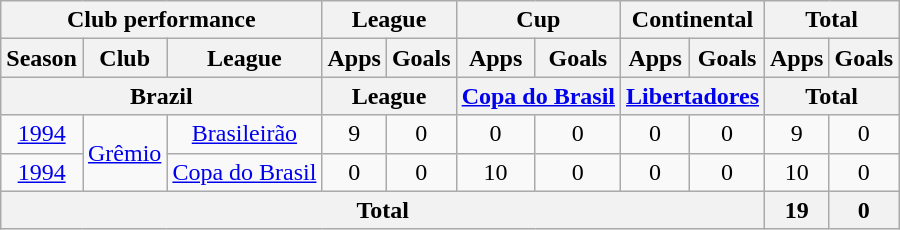<table class="wikitable" style="text-align:center;">
<tr>
<th colspan=3>Club performance</th>
<th colspan=2>League</th>
<th colspan=2>Cup</th>
<th colspan=2>Continental</th>
<th colspan=2>Total</th>
</tr>
<tr>
<th>Season</th>
<th>Club</th>
<th>League</th>
<th>Apps</th>
<th>Goals</th>
<th>Apps</th>
<th>Goals</th>
<th>Apps</th>
<th>Goals</th>
<th>Apps</th>
<th>Goals</th>
</tr>
<tr>
<th colspan=3>Brazil</th>
<th colspan=2>League</th>
<th colspan=2><a href='#'>Copa do Brasil</a></th>
<th colspan=2><a href='#'>Libertadores</a></th>
<th colspan=2>Total</th>
</tr>
<tr>
<td><a href='#'>1994</a></td>
<td rowspan="2"><a href='#'>Grêmio</a></td>
<td><a href='#'>Brasileirão</a></td>
<td>9</td>
<td>0</td>
<td>0</td>
<td>0</td>
<td>0</td>
<td>0</td>
<td>9</td>
<td>0</td>
</tr>
<tr>
<td><a href='#'>1994</a></td>
<td><a href='#'>Copa do Brasil</a></td>
<td>0</td>
<td>0</td>
<td>10</td>
<td>0</td>
<td>0</td>
<td>0</td>
<td>10</td>
<td>0</td>
</tr>
<tr>
<th colspan=9>Total</th>
<th>19</th>
<th>0</th>
</tr>
</table>
